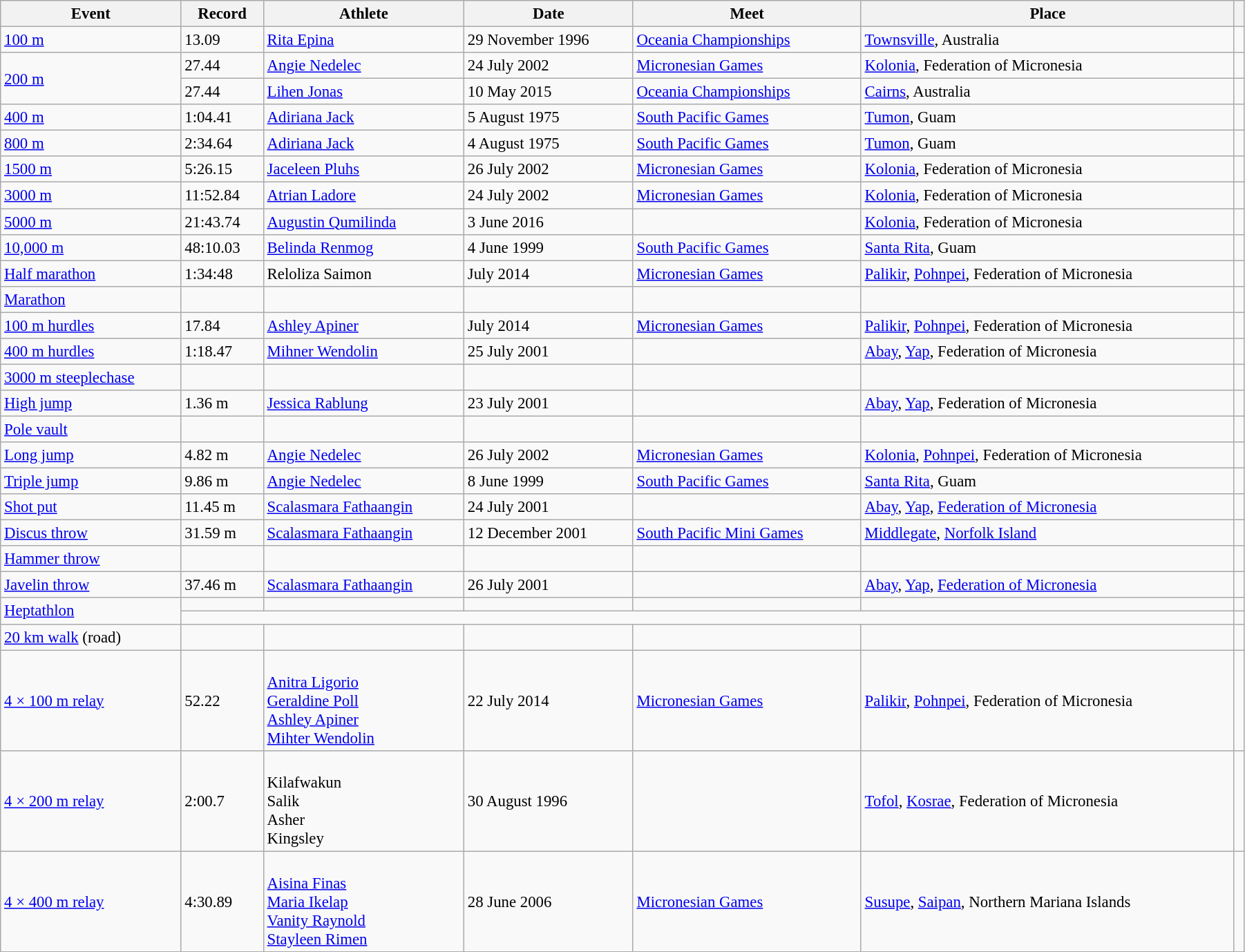<table class="wikitable" style="font-size:95%; width: 95%;">
<tr>
<th>Event</th>
<th>Record</th>
<th>Athlete</th>
<th>Date</th>
<th>Meet</th>
<th>Place</th>
<th></th>
</tr>
<tr>
<td><a href='#'>100 m</a></td>
<td>13.09</td>
<td><a href='#'>Rita Epina</a></td>
<td>29 November 1996</td>
<td><a href='#'>Oceania Championships</a></td>
<td><a href='#'>Townsville</a>, Australia</td>
<td></td>
</tr>
<tr>
<td rowspan=2><a href='#'>200 m</a></td>
<td>27.44</td>
<td><a href='#'>Angie Nedelec</a></td>
<td>24 July 2002</td>
<td><a href='#'>Micronesian Games</a></td>
<td><a href='#'>Kolonia</a>, Federation of Micronesia</td>
<td></td>
</tr>
<tr>
<td>27.44 </td>
<td><a href='#'>Lihen Jonas</a></td>
<td>10 May 2015</td>
<td><a href='#'>Oceania Championships</a></td>
<td><a href='#'>Cairns</a>, Australia</td>
<td></td>
</tr>
<tr>
<td><a href='#'>400 m</a></td>
<td>1:04.41</td>
<td><a href='#'>Adiriana Jack</a></td>
<td>5 August 1975</td>
<td><a href='#'>South Pacific Games</a></td>
<td><a href='#'>Tumon</a>, Guam</td>
<td></td>
</tr>
<tr>
<td><a href='#'>800 m</a></td>
<td>2:34.64</td>
<td><a href='#'>Adiriana Jack</a></td>
<td>4 August 1975</td>
<td><a href='#'>South Pacific Games</a></td>
<td><a href='#'>Tumon</a>, Guam</td>
<td></td>
</tr>
<tr>
<td><a href='#'>1500 m</a></td>
<td>5:26.15</td>
<td><a href='#'>Jaceleen Pluhs</a></td>
<td>26 July 2002</td>
<td><a href='#'>Micronesian Games</a></td>
<td><a href='#'>Kolonia</a>, Federation of Micronesia</td>
<td></td>
</tr>
<tr>
<td><a href='#'>3000 m</a></td>
<td>11:52.84</td>
<td><a href='#'>Atrian Ladore</a></td>
<td>24 July 2002</td>
<td><a href='#'>Micronesian Games</a></td>
<td><a href='#'>Kolonia</a>, Federation of Micronesia</td>
<td></td>
</tr>
<tr>
<td><a href='#'>5000 m</a></td>
<td>21:43.74</td>
<td><a href='#'>Augustin Qumilinda</a></td>
<td>3 June 2016</td>
<td></td>
<td><a href='#'>Kolonia</a>, Federation of Micronesia</td>
<td></td>
</tr>
<tr>
<td><a href='#'>10,000 m</a></td>
<td>48:10.03</td>
<td><a href='#'>Belinda Renmog</a></td>
<td>4 June 1999</td>
<td><a href='#'>South Pacific Games</a></td>
<td><a href='#'>Santa Rita</a>, Guam</td>
<td></td>
</tr>
<tr>
<td><a href='#'>Half marathon</a></td>
<td>1:34:48</td>
<td>Reloliza Saimon</td>
<td>July 2014</td>
<td><a href='#'>Micronesian Games</a></td>
<td><a href='#'>Palikir</a>, <a href='#'>Pohnpei</a>, Federation of Micronesia</td>
<td></td>
</tr>
<tr>
<td><a href='#'>Marathon</a></td>
<td></td>
<td></td>
<td></td>
<td></td>
<td></td>
<td></td>
</tr>
<tr>
<td><a href='#'>100 m hurdles</a></td>
<td>17.84</td>
<td><a href='#'>Ashley Apiner</a></td>
<td>July 2014</td>
<td><a href='#'>Micronesian Games</a></td>
<td><a href='#'>Palikir</a>, <a href='#'>Pohnpei</a>, Federation of Micronesia</td>
<td></td>
</tr>
<tr>
<td><a href='#'>400 m hurdles</a></td>
<td>1:18.47</td>
<td><a href='#'>Mihner Wendolin</a></td>
<td>25 July 2001</td>
<td></td>
<td><a href='#'>Abay</a>, <a href='#'>Yap</a>, Federation of Micronesia</td>
<td></td>
</tr>
<tr>
<td><a href='#'>3000 m steeplechase</a></td>
<td></td>
<td></td>
<td></td>
<td></td>
<td></td>
<td></td>
</tr>
<tr>
<td><a href='#'>High jump</a></td>
<td>1.36 m</td>
<td><a href='#'>Jessica Rablung</a></td>
<td>23 July 2001</td>
<td></td>
<td><a href='#'>Abay</a>, <a href='#'>Yap</a>, Federation of Micronesia</td>
<td></td>
</tr>
<tr>
<td><a href='#'>Pole vault</a></td>
<td></td>
<td></td>
<td></td>
<td></td>
<td></td>
<td></td>
</tr>
<tr>
<td><a href='#'>Long jump</a></td>
<td>4.82 m</td>
<td><a href='#'>Angie Nedelec</a></td>
<td>26 July 2002</td>
<td><a href='#'>Micronesian Games</a></td>
<td><a href='#'>Kolonia</a>, <a href='#'>Pohnpei</a>, Federation of Micronesia</td>
<td></td>
</tr>
<tr>
<td><a href='#'>Triple jump</a></td>
<td>9.86 m</td>
<td><a href='#'>Angie Nedelec</a></td>
<td>8 June 1999</td>
<td><a href='#'>South Pacific Games</a></td>
<td><a href='#'>Santa Rita</a>, Guam</td>
<td></td>
</tr>
<tr>
<td><a href='#'>Shot put</a></td>
<td>11.45 m</td>
<td><a href='#'>Scalasmara Fathaangin</a></td>
<td>24 July 2001</td>
<td></td>
<td><a href='#'>Abay</a>, <a href='#'>Yap</a>, <a href='#'>Federation of Micronesia</a></td>
<td></td>
</tr>
<tr>
<td><a href='#'>Discus throw</a></td>
<td>31.59 m</td>
<td><a href='#'>Scalasmara Fathaangin</a></td>
<td>12 December 2001</td>
<td><a href='#'>South Pacific Mini Games</a></td>
<td><a href='#'>Middlegate</a>, <a href='#'>Norfolk Island</a></td>
<td></td>
</tr>
<tr>
<td><a href='#'>Hammer throw</a></td>
<td></td>
<td></td>
<td></td>
<td></td>
<td></td>
<td></td>
</tr>
<tr>
<td><a href='#'>Javelin throw</a></td>
<td>37.46 m</td>
<td><a href='#'>Scalasmara Fathaangin</a></td>
<td>26 July 2001</td>
<td></td>
<td><a href='#'>Abay</a>, <a href='#'>Yap</a>, <a href='#'>Federation of Micronesia</a></td>
<td></td>
</tr>
<tr>
<td rowspan=2><a href='#'>Heptathlon</a></td>
<td></td>
<td></td>
<td></td>
<td></td>
<td></td>
<td></td>
</tr>
<tr>
<td colspan=5></td>
<td></td>
</tr>
<tr>
<td><a href='#'>20 km walk</a> (road)</td>
<td></td>
<td></td>
<td></td>
<td></td>
<td></td>
<td></td>
</tr>
<tr>
<td><a href='#'>4 × 100 m relay</a></td>
<td>52.22</td>
<td><br><a href='#'>Anitra Ligorio</a><br><a href='#'>Geraldine Poll</a><br><a href='#'>Ashley Apiner</a><br><a href='#'>Mihter Wendolin</a></td>
<td>22 July 2014</td>
<td><a href='#'>Micronesian Games</a></td>
<td><a href='#'>Palikir</a>, <a href='#'>Pohnpei</a>, Federation of Micronesia</td>
<td></td>
</tr>
<tr>
<td><a href='#'>4 × 200 m relay</a></td>
<td>2:00.7 </td>
<td><br>Kilafwakun<br>Salik<br>Asher<br>Kingsley</td>
<td>30 August 1996</td>
<td></td>
<td><a href='#'>Tofol</a>, <a href='#'>Kosrae</a>, Federation of Micronesia</td>
<td></td>
</tr>
<tr>
<td><a href='#'>4 × 400 m relay</a></td>
<td>4:30.89</td>
<td><br><a href='#'>Aisina Finas</a><br><a href='#'>Maria Ikelap</a><br><a href='#'>Vanity Raynold</a><br><a href='#'>Stayleen Rimen</a></td>
<td>28 June 2006</td>
<td><a href='#'>Micronesian Games</a></td>
<td><a href='#'>Susupe</a>, <a href='#'>Saipan</a>, Northern Mariana Islands</td>
<td></td>
</tr>
</table>
